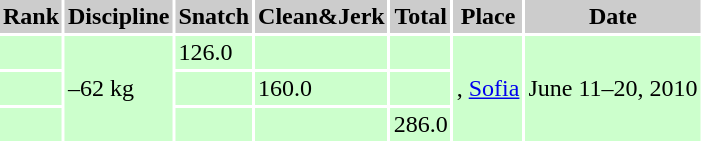<table border=0 cellpadding=2 cellspacing=2>
<tr bgcolor=#CCCCCC>
<th>Rank</th>
<th>Discipline</th>
<th>Snatch</th>
<th>Clean&Jerk</th>
<th>Total</th>
<th>Place</th>
<th>Date</th>
</tr>
<tr bgcolor=#CCFFCC>
<td></td>
<td rowspan=3>–62 kg</td>
<td>126.0</td>
<td></td>
<td></td>
<td rowspan=3>, <a href='#'>Sofia</a></td>
<td rowspan=3>June 11–20, 2010</td>
</tr>
<tr bgcolor=#CCFFCC>
<td></td>
<td></td>
<td>160.0</td>
<td></td>
</tr>
<tr bgcolor=#CCFFCC>
<td></td>
<td></td>
<td></td>
<td>286.0</td>
</tr>
</table>
